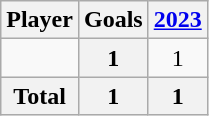<table class="wikitable sortable" style="text-align:center;">
<tr>
<th>Player</th>
<th>Goals</th>
<th><a href='#'>2023</a></th>
</tr>
<tr>
<td align="left"></td>
<th>1</th>
<td>1</td>
</tr>
<tr class="sortbottom">
<th>Total</th>
<th>1</th>
<th>1</th>
</tr>
</table>
